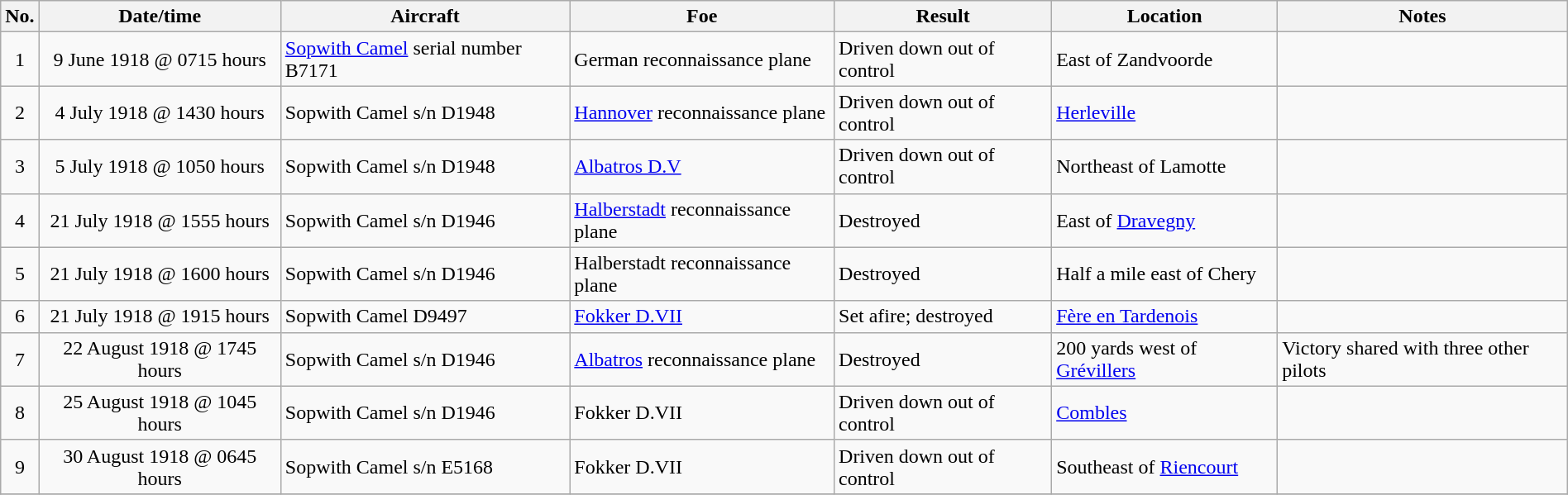<table class="wikitable" border="1" style="margin: 1em auto 1em auto">
<tr>
<th>No.</th>
<th>Date/time</th>
<th>Aircraft</th>
<th>Foe</th>
<th>Result</th>
<th>Location</th>
<th>Notes</th>
</tr>
<tr>
<td align="center">1</td>
<td align="center">9 June 1918 @ 0715 hours</td>
<td><a href='#'>Sopwith Camel</a> serial number B7171</td>
<td>German reconnaissance plane</td>
<td>Driven down out of control</td>
<td>East of Zandvoorde</td>
<td></td>
</tr>
<tr>
<td align="center">2</td>
<td align="center">4 July 1918 @ 1430 hours</td>
<td>Sopwith Camel s/n D1948</td>
<td><a href='#'>Hannover</a> reconnaissance plane</td>
<td>Driven down out of control</td>
<td><a href='#'>Herleville</a></td>
<td></td>
</tr>
<tr>
<td align="center">3</td>
<td align="center">5 July 1918 @ 1050 hours</td>
<td>Sopwith Camel s/n D1948</td>
<td><a href='#'>Albatros D.V</a></td>
<td>Driven down out of control</td>
<td>Northeast of Lamotte</td>
<td></td>
</tr>
<tr>
<td align="center">4</td>
<td align="center">21 July 1918 @ 1555 hours</td>
<td>Sopwith Camel s/n D1946</td>
<td><a href='#'>Halberstadt</a> reconnaissance plane</td>
<td>Destroyed</td>
<td>East of <a href='#'>Dravegny</a></td>
<td></td>
</tr>
<tr>
<td align="center">5</td>
<td align="center">21 July 1918 @ 1600 hours</td>
<td>Sopwith Camel s/n D1946</td>
<td>Halberstadt reconnaissance plane</td>
<td>Destroyed</td>
<td>Half a mile east of Chery</td>
<td></td>
</tr>
<tr>
<td align="center">6</td>
<td align="center">21 July 1918 @ 1915 hours</td>
<td>Sopwith Camel D9497</td>
<td><a href='#'>Fokker D.VII</a></td>
<td>Set afire; destroyed</td>
<td><a href='#'>Fère en Tardenois</a></td>
<td></td>
</tr>
<tr>
<td align="center">7</td>
<td align="center">22 August 1918 @ 1745 hours</td>
<td>Sopwith Camel s/n D1946</td>
<td><a href='#'>Albatros</a> reconnaissance plane</td>
<td>Destroyed</td>
<td>200 yards west of <a href='#'>Grévillers</a></td>
<td>Victory shared with three other pilots</td>
</tr>
<tr>
<td align="center">8</td>
<td align="center">25 August 1918 @ 1045 hours</td>
<td>Sopwith Camel s/n D1946</td>
<td>Fokker D.VII</td>
<td>Driven down out of control</td>
<td><a href='#'>Combles</a></td>
<td></td>
</tr>
<tr>
<td align="center">9</td>
<td align="center">30 August 1918 @ 0645 hours</td>
<td>Sopwith Camel s/n E5168</td>
<td>Fokker D.VII</td>
<td>Driven down out of control</td>
<td>Southeast of <a href='#'>Riencourt</a></td>
<td></td>
</tr>
<tr>
</tr>
</table>
